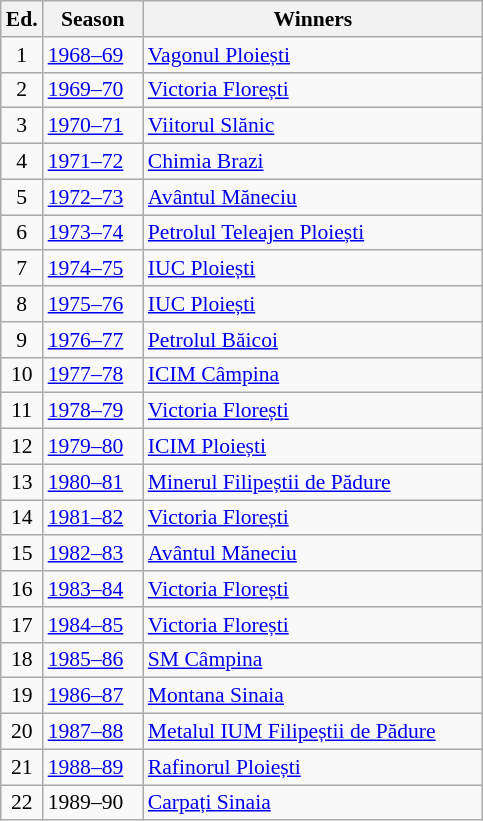<table class="wikitable" style="font-size:90%">
<tr>
<th><abbr>Ed.</abbr></th>
<th width="60">Season</th>
<th width="220">Winners</th>
</tr>
<tr>
<td align=center>1</td>
<td><a href='#'>1968–69</a></td>
<td><a href='#'>Vagonul Ploiești</a></td>
</tr>
<tr>
<td align=center>2</td>
<td><a href='#'>1969–70</a></td>
<td><a href='#'>Victoria Florești</a></td>
</tr>
<tr>
<td align=center>3</td>
<td><a href='#'>1970–71</a></td>
<td><a href='#'>Viitorul Slănic</a></td>
</tr>
<tr>
<td align=center>4</td>
<td><a href='#'>1971–72</a></td>
<td><a href='#'>Chimia Brazi</a></td>
</tr>
<tr>
<td align=center>5</td>
<td><a href='#'>1972–73</a></td>
<td><a href='#'>Avântul Măneciu</a></td>
</tr>
<tr>
<td align=center>6</td>
<td><a href='#'>1973–74</a></td>
<td><a href='#'>Petrolul Teleajen Ploiești</a></td>
</tr>
<tr>
<td align=center>7</td>
<td><a href='#'>1974–75</a></td>
<td><a href='#'>IUC Ploiești</a></td>
</tr>
<tr>
<td align=center>8</td>
<td><a href='#'>1975–76</a></td>
<td><a href='#'>IUC Ploiești</a></td>
</tr>
<tr>
<td align=center>9</td>
<td><a href='#'>1976–77</a></td>
<td><a href='#'>Petrolul Băicoi</a></td>
</tr>
<tr>
<td align=center>10</td>
<td><a href='#'>1977–78</a></td>
<td><a href='#'>ICIM Câmpina</a></td>
</tr>
<tr>
<td align=center>11</td>
<td><a href='#'>1978–79</a></td>
<td><a href='#'>Victoria Florești</a></td>
</tr>
<tr>
<td align=center>12</td>
<td><a href='#'>1979–80</a></td>
<td><a href='#'>ICIM Ploiești</a></td>
</tr>
<tr>
<td align=center>13</td>
<td><a href='#'>1980–81</a></td>
<td><a href='#'>Minerul Filipeștii de Pădure</a></td>
</tr>
<tr>
<td align=center>14</td>
<td><a href='#'>1981–82</a></td>
<td><a href='#'>Victoria Florești</a></td>
</tr>
<tr>
<td align=center>15</td>
<td><a href='#'>1982–83</a></td>
<td><a href='#'>Avântul Măneciu</a></td>
</tr>
<tr>
<td align=center>16</td>
<td><a href='#'>1983–84</a></td>
<td><a href='#'>Victoria Florești</a></td>
</tr>
<tr>
<td align=center>17</td>
<td><a href='#'>1984–85</a></td>
<td><a href='#'>Victoria Florești</a></td>
</tr>
<tr>
<td align=center>18</td>
<td><a href='#'>1985–86</a></td>
<td><a href='#'>SM Câmpina</a></td>
</tr>
<tr>
<td align=center>19</td>
<td><a href='#'>1986–87</a></td>
<td><a href='#'>Montana Sinaia</a></td>
</tr>
<tr>
<td align=center>20</td>
<td><a href='#'>1987–88</a></td>
<td><a href='#'>Metalul IUM Filipeștii de Pădure</a></td>
</tr>
<tr>
<td align=center>21</td>
<td><a href='#'>1988–89</a></td>
<td><a href='#'>Rafinorul Ploiești</a></td>
</tr>
<tr>
<td align=center>22</td>
<td>1989–90</td>
<td><a href='#'>Carpați Sinaia</a></td>
</tr>
</table>
